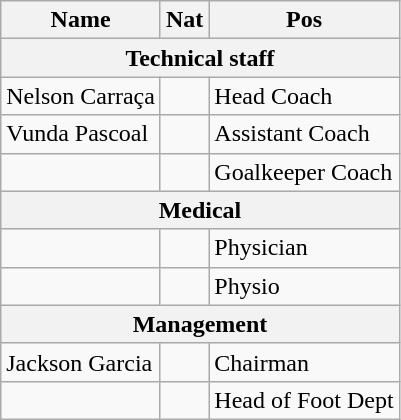<table class="wikitable ve-ce-branchNode ve-ce-tableNode">
<tr>
<th>Name</th>
<th>Nat</th>
<th>Pos</th>
</tr>
<tr>
<th colspan="4">Technical staff</th>
</tr>
<tr>
<td>Nelson Carraça</td>
<td></td>
<td>Head Coach</td>
</tr>
<tr>
<td>Vunda Pascoal</td>
<td></td>
<td>Assistant Coach</td>
</tr>
<tr>
<td></td>
<td></td>
<td>Goalkeeper Coach</td>
</tr>
<tr>
<th colspan="4">Medical</th>
</tr>
<tr>
<td></td>
<td></td>
<td>Physician</td>
</tr>
<tr>
<td></td>
<td></td>
<td>Physio</td>
</tr>
<tr>
<th colspan="4">Management</th>
</tr>
<tr>
<td>Jackson Garcia</td>
<td></td>
<td>Chairman</td>
</tr>
<tr>
<td></td>
<td></td>
<td>Head of Foot Dept</td>
</tr>
</table>
